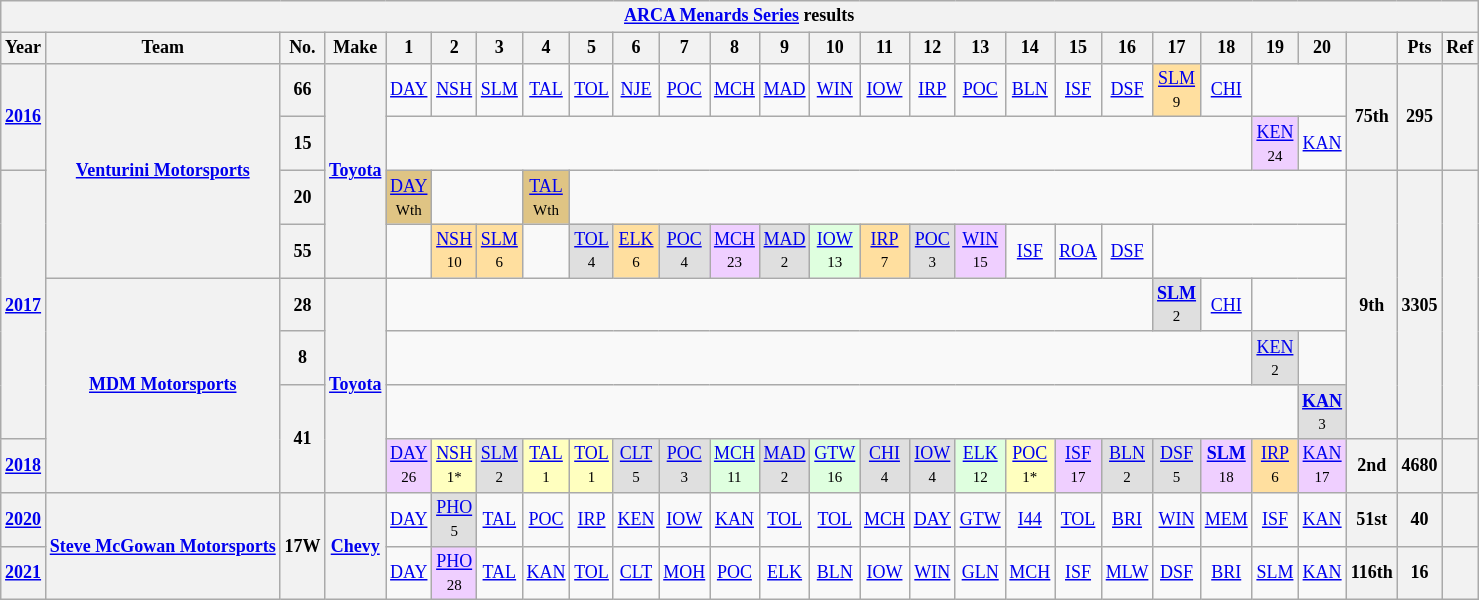<table class="wikitable" style="text-align:center; font-size:75%">
<tr>
<th colspan=27><a href='#'>ARCA Menards Series</a> results</th>
</tr>
<tr>
<th>Year</th>
<th>Team</th>
<th>No.</th>
<th>Make</th>
<th>1</th>
<th>2</th>
<th>3</th>
<th>4</th>
<th>5</th>
<th>6</th>
<th>7</th>
<th>8</th>
<th>9</th>
<th>10</th>
<th>11</th>
<th>12</th>
<th>13</th>
<th>14</th>
<th>15</th>
<th>16</th>
<th>17</th>
<th>18</th>
<th>19</th>
<th>20</th>
<th></th>
<th>Pts</th>
<th>Ref</th>
</tr>
<tr>
<th rowspan=2><a href='#'>2016</a></th>
<th rowspan=4><a href='#'>Venturini Motorsports</a></th>
<th>66</th>
<th rowspan=4><a href='#'>Toyota</a></th>
<td><a href='#'>DAY</a></td>
<td><a href='#'>NSH</a></td>
<td><a href='#'>SLM</a></td>
<td><a href='#'>TAL</a></td>
<td><a href='#'>TOL</a></td>
<td><a href='#'>NJE</a></td>
<td><a href='#'>POC</a></td>
<td><a href='#'>MCH</a></td>
<td><a href='#'>MAD</a></td>
<td><a href='#'>WIN</a></td>
<td><a href='#'>IOW</a></td>
<td><a href='#'>IRP</a></td>
<td><a href='#'>POC</a></td>
<td><a href='#'>BLN</a></td>
<td><a href='#'>ISF</a></td>
<td><a href='#'>DSF</a></td>
<td style="background:#FFDF9F;"><a href='#'>SLM</a><br><small>9</small></td>
<td><a href='#'>CHI</a></td>
<td colspan=2></td>
<th rowspan=2>75th</th>
<th rowspan=2>295</th>
<th rowspan=2></th>
</tr>
<tr>
<th>15</th>
<td colspan=18></td>
<td style="background:#EFCFFF;"><a href='#'>KEN</a><br><small>24</small></td>
<td><a href='#'>KAN</a></td>
</tr>
<tr>
<th rowspan=5><a href='#'>2017</a></th>
<th>20</th>
<td style="background:#DFC484;"><a href='#'>DAY</a><br><small>Wth</small></td>
<td colspan=2></td>
<td style="background:#DFC484;"><a href='#'>TAL</a><br><small>Wth</small></td>
<td colspan=16></td>
<th rowspan=5>9th</th>
<th rowspan=5>3305</th>
<th rowspan=5></th>
</tr>
<tr>
<th>55</th>
<td></td>
<td style="background:#FFDF9F;"><a href='#'>NSH</a><br><small>10</small></td>
<td style="background:#FFDF9F;"><a href='#'>SLM</a><br><small>6</small></td>
<td></td>
<td style="background:#DFDFDF;"><a href='#'>TOL</a><br><small>4</small></td>
<td style="background:#FFDF9F;"><a href='#'>ELK</a><br><small>6</small></td>
<td style="background:#DFDFDF;"><a href='#'>POC</a><br><small>4</small></td>
<td style="background:#EFCFFF;"><a href='#'>MCH</a><br><small>23</small></td>
<td style="background:#DFDFDF;"><a href='#'>MAD</a><br><small>2</small></td>
<td style="background:#DFFFDF;"><a href='#'>IOW</a><br><small>13</small></td>
<td style="background:#FFDF9F;"><a href='#'>IRP</a><br><small>7</small></td>
<td style="background:#DFDFDF;"><a href='#'>POC</a><br><small>3</small></td>
<td style="background:#EFCFFF;"><a href='#'>WIN</a><br><small>15</small></td>
<td><a href='#'>ISF</a></td>
<td><a href='#'>ROA</a></td>
<td><a href='#'>DSF</a></td>
<td colspan=4></td>
</tr>
<tr>
<th rowspan=4><a href='#'>MDM Motorsports</a></th>
<th>28</th>
<th rowspan=4><a href='#'>Toyota</a></th>
<td colspan=16></td>
<td style="background:#DFDFDF;"><strong><a href='#'>SLM</a></strong><br><small>2</small></td>
<td><a href='#'>CHI</a></td>
<td colspan=2></td>
</tr>
<tr>
<th>8</th>
<td colspan=18></td>
<td style="background:#DFDFDF;"><a href='#'>KEN</a><br><small>2</small></td>
<td></td>
</tr>
<tr>
<th rowspan=2>41</th>
<td colspan=19></td>
<td style="background:#DFDFDF;"><strong><a href='#'>KAN</a></strong><br><small>3</small></td>
</tr>
<tr>
<th><a href='#'>2018</a></th>
<td style="background:#EFCFFF;"><a href='#'>DAY</a><br><small>26</small></td>
<td style="background:#FFFFBF;"><a href='#'>NSH</a><br><small>1*</small></td>
<td style="background:#DFDFDF;"><a href='#'>SLM</a><br><small>2</small></td>
<td style="background:#FFFFBF;"><a href='#'>TAL</a><br><small>1</small></td>
<td style="background:#FFFFBF;"><a href='#'>TOL</a><br><small>1</small></td>
<td style="background:#DFDFDF;"><a href='#'>CLT</a><br><small>5</small></td>
<td style="background:#DFDFDF;"><a href='#'>POC</a><br><small>3</small></td>
<td style="background:#DFFFDF;"><a href='#'>MCH</a><br><small>11</small></td>
<td style="background:#DFDFDF;"><a href='#'>MAD</a><br><small>2</small></td>
<td style="background:#DFFFDF;"><a href='#'>GTW</a><br><small>16</small></td>
<td style="background:#DFDFDF;"><a href='#'>CHI</a><br><small>4</small></td>
<td style="background:#DFDFDF;"><a href='#'>IOW</a><br><small>4</small></td>
<td style="background:#DFFFDF;"><a href='#'>ELK</a><br><small>12</small></td>
<td style="background:#FFFFBF;"><a href='#'>POC</a><br><small>1*</small></td>
<td style="background:#EFCFFF;"><a href='#'>ISF</a><br><small>17</small></td>
<td style="background:#DFDFDF;"><a href='#'>BLN</a><br><small>2</small></td>
<td style="background:#DFDFDF;"><a href='#'>DSF</a><br><small>5</small></td>
<td style="background:#EFCFFF;"><strong><a href='#'>SLM</a></strong><br><small>18</small></td>
<td style="background:#FFDF9F;"><a href='#'>IRP</a><br><small>6</small></td>
<td style="background:#EFCFFF;"><a href='#'>KAN</a><br><small>17</small></td>
<th>2nd</th>
<th>4680</th>
<th></th>
</tr>
<tr>
<th><a href='#'>2020</a></th>
<th rowspan=2><a href='#'>Steve McGowan Motorsports</a></th>
<th rowspan=2>17W</th>
<th rowspan=2><a href='#'>Chevy</a></th>
<td><a href='#'>DAY</a></td>
<td style="background:#DFDFDF;"><a href='#'>PHO</a><br><small>5</small></td>
<td><a href='#'>TAL</a></td>
<td><a href='#'>POC</a></td>
<td><a href='#'>IRP</a></td>
<td><a href='#'>KEN</a></td>
<td><a href='#'>IOW</a></td>
<td><a href='#'>KAN</a></td>
<td><a href='#'>TOL</a></td>
<td><a href='#'>TOL</a></td>
<td><a href='#'>MCH</a></td>
<td><a href='#'>DAY</a></td>
<td><a href='#'>GTW</a></td>
<td><a href='#'>I44</a></td>
<td><a href='#'>TOL</a></td>
<td><a href='#'>BRI</a></td>
<td><a href='#'>WIN</a></td>
<td><a href='#'>MEM</a></td>
<td><a href='#'>ISF</a></td>
<td><a href='#'>KAN</a></td>
<th>51st</th>
<th>40</th>
<th></th>
</tr>
<tr>
<th><a href='#'>2021</a></th>
<td><a href='#'>DAY</a></td>
<td style="background:#EFCFFF;"><a href='#'>PHO</a><br><small>28</small></td>
<td><a href='#'>TAL</a></td>
<td><a href='#'>KAN</a></td>
<td><a href='#'>TOL</a></td>
<td><a href='#'>CLT</a></td>
<td><a href='#'>MOH</a></td>
<td><a href='#'>POC</a></td>
<td><a href='#'>ELK</a></td>
<td><a href='#'>BLN</a></td>
<td><a href='#'>IOW</a></td>
<td><a href='#'>WIN</a></td>
<td><a href='#'>GLN</a></td>
<td><a href='#'>MCH</a></td>
<td><a href='#'>ISF</a></td>
<td><a href='#'>MLW</a></td>
<td><a href='#'>DSF</a></td>
<td><a href='#'>BRI</a></td>
<td><a href='#'>SLM</a></td>
<td><a href='#'>KAN</a></td>
<th>116th</th>
<th>16</th>
<th></th>
</tr>
</table>
